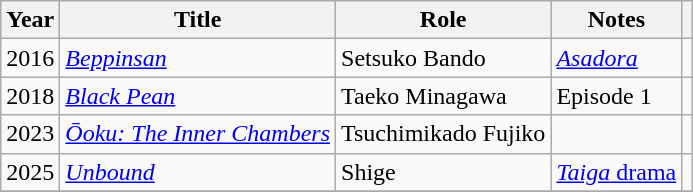<table class="wikitable">
<tr>
<th>Year</th>
<th>Title</th>
<th>Role</th>
<th>Notes</th>
<th></th>
</tr>
<tr>
<td>2016</td>
<td><em><a href='#'>Beppinsan</a></em></td>
<td>Setsuko Bando</td>
<td><em><a href='#'>Asadora</a></em></td>
<td></td>
</tr>
<tr>
<td>2018</td>
<td><em><a href='#'>Black Pean</a></em></td>
<td>Taeko Minagawa</td>
<td>Episode 1</td>
<td></td>
</tr>
<tr>
<td>2023</td>
<td><em><a href='#'>Ōoku: The Inner Chambers</a></em></td>
<td>Tsuchimikado Fujiko</td>
<td></td>
<td></td>
</tr>
<tr>
<td>2025</td>
<td><em><a href='#'>Unbound</a></em></td>
<td>Shige</td>
<td><a href='#'><em>Taiga</em> drama</a></td>
<td></td>
</tr>
<tr>
</tr>
</table>
